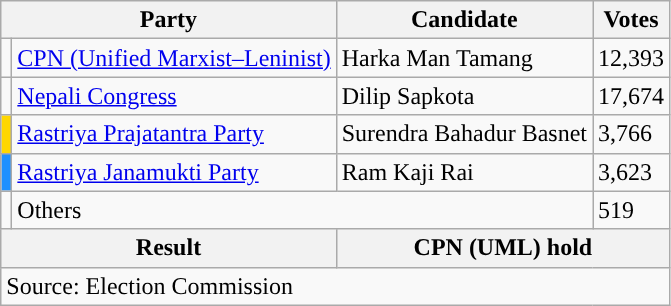<table class="wikitable">
<tr>
<th colspan="2">Party</th>
<th>Candidate</th>
<th>Votes</th>
</tr>
<tr>
<td style="background-color:"></td>
<td><a href='#'>CPN (Unified Marxist–Leninist)</a></td>
<td>Harka Man Tamang</td>
<td>12,393</td>
</tr>
<tr>
<td style="background-color:"></td>
<td><a href='#'>Nepali Congress</a></td>
<td>Dilip Sapkota</td>
<td>17,674</td>
</tr>
<tr>
<td style="background-color:gold"></td>
<td><a href='#'>Rastriya Prajatantra Party</a></td>
<td>Surendra Bahadur Basnet</td>
<td>3,766</td>
</tr>
<tr>
<td style="background-color:dodgerblue"></td>
<td><a href='#'>Rastriya Janamukti Party</a></td>
<td>Ram Kaji Rai</td>
<td>3,623</td>
</tr>
<tr>
<td></td>
<td colspan="2">Others</td>
<td>519</td>
</tr>
<tr>
<th colspan="2">Result</th>
<th colspan="2">CPN (UML) hold</th>
</tr>
<tr>
<td colspan="4">Source: Election Commission</td>
</tr>
</table>
